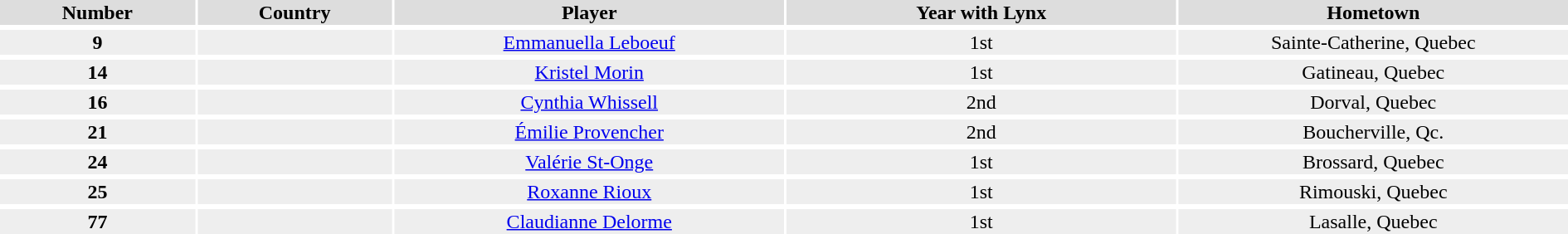<table width=100%>
<tr>
<th colspan=2></th>
</tr>
<tr bgcolor="#dddddd">
<th width=5%>Number</th>
<th width=5%>Country</th>
<th width=10%>Player</th>
<th width=10%>Year with Lynx</th>
<th width=10%>Hometown</th>
</tr>
<tr>
</tr>
<tr bgcolor="#eeeeee">
<td align=center><strong>9</strong></td>
<td align=center></td>
<td align=center><a href='#'>Emmanuella Leboeuf</a></td>
<td align=center>1st</td>
<td align=center>Sainte-Catherine, Quebec</td>
</tr>
<tr>
</tr>
<tr bgcolor="#eeeeee">
<td align=center><strong>14</strong></td>
<td align=center></td>
<td align=center><a href='#'>Kristel Morin</a></td>
<td align=center>1st</td>
<td align=center>Gatineau, Quebec</td>
</tr>
<tr>
</tr>
<tr bgcolor="#eeeeee">
<td align=center><strong>16</strong></td>
<td align=center></td>
<td align=center><a href='#'>Cynthia Whissell</a></td>
<td align=center>2nd</td>
<td align=center>Dorval, Quebec</td>
</tr>
<tr>
</tr>
<tr bgcolor="#eeeeee">
<td align=center><strong>21</strong></td>
<td align=center></td>
<td align=center><a href='#'>Émilie Provencher</a></td>
<td align=center>2nd</td>
<td align=center>Boucherville, Qc.</td>
</tr>
<tr>
</tr>
<tr bgcolor="#eeeeee">
<td align=center><strong>24</strong></td>
<td align=center></td>
<td align=center><a href='#'>Valérie St-Onge</a></td>
<td align=center>1st</td>
<td align=center>Brossard, Quebec</td>
</tr>
<tr>
</tr>
<tr bgcolor="#eeeeee">
<td align=center><strong>25</strong></td>
<td align=center></td>
<td align=center><a href='#'>Roxanne Rioux</a></td>
<td align=center>1st</td>
<td align=center>Rimouski, Quebec</td>
</tr>
<tr>
</tr>
<tr bgcolor="#eeeeee">
<td align=center><strong>77</strong></td>
<td align=center></td>
<td align=center><a href='#'>Claudianne Delorme</a></td>
<td align=center>1st</td>
<td align=center>Lasalle, Quebec</td>
</tr>
<tr>
</tr>
</table>
